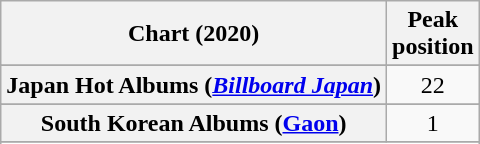<table class="wikitable sortable plainrowheaders" style="text-align:center">
<tr>
<th scope="col">Chart (2020)</th>
<th scope="col">Peak<br>position</th>
</tr>
<tr>
</tr>
<tr>
<th scope="row">Japan Hot Albums (<em><a href='#'>Billboard Japan</a></em>)</th>
<td>22</td>
</tr>
<tr>
</tr>
<tr>
<th scope="row">South Korean Albums (<a href='#'>Gaon</a>)</th>
<td>1</td>
</tr>
<tr>
</tr>
<tr>
</tr>
</table>
